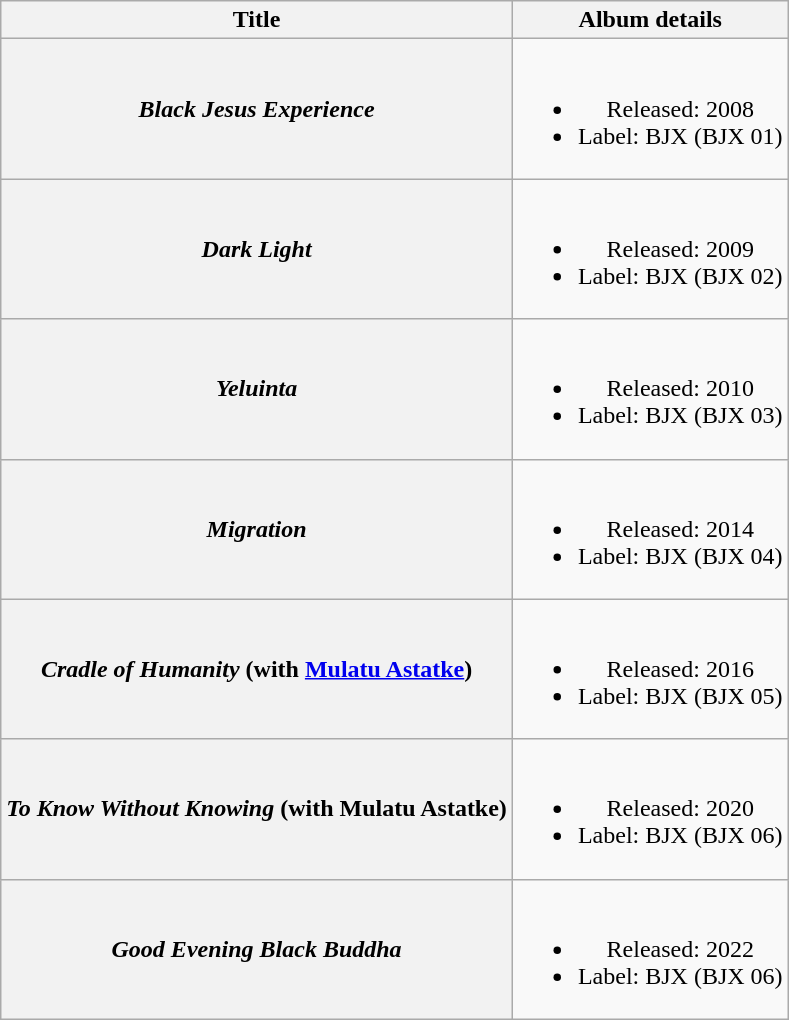<table class="wikitable plainrowheaders" style="text-align:center;" border="1">
<tr>
<th>Title</th>
<th>Album details</th>
</tr>
<tr>
<th scope="row"><em>Black Jesus Experience</em></th>
<td><br><ul><li>Released: 2008</li><li>Label: BJX (BJX 01)</li></ul></td>
</tr>
<tr>
<th scope="row"><em>Dark Light</em></th>
<td><br><ul><li>Released: 2009</li><li>Label: BJX (BJX 02)</li></ul></td>
</tr>
<tr>
<th scope="row"><em>Yeluinta</em></th>
<td><br><ul><li>Released: 2010</li><li>Label: BJX (BJX 03)</li></ul></td>
</tr>
<tr>
<th scope="row"><em>Migration</em></th>
<td><br><ul><li>Released: 2014</li><li>Label: BJX (BJX 04)</li></ul></td>
</tr>
<tr>
<th scope="row"><em>Cradle of Humanity</em> (with <a href='#'>Mulatu Astatke</a>)</th>
<td><br><ul><li>Released: 2016</li><li>Label: BJX (BJX 05)</li></ul></td>
</tr>
<tr>
<th scope="row"><em>To Know Without Knowing</em> (with Mulatu Astatke)</th>
<td><br><ul><li>Released: 2020</li><li>Label: BJX (BJX 06)</li></ul></td>
</tr>
<tr>
<th scope="row"><em>Good Evening Black Buddha</em></th>
<td><br><ul><li>Released: 2022</li><li>Label: BJX (BJX 06)</li></ul></td>
</tr>
</table>
